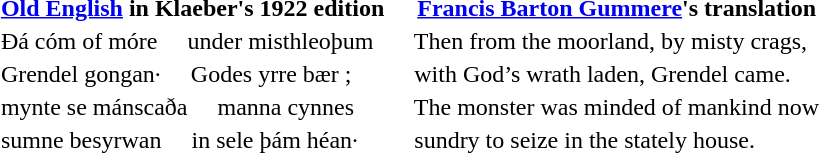<table style="margin:1em auto;">
<tr>
<th><a href='#'>Old English</a> in Klaeber's 1922 edition</th>
<th>    <a href='#'>Francis Barton Gummere</a>'s translation</th>
</tr>
<tr>
<td>Ðá cóm of móre     under misthleoþum</td>
<td>    Then from the moorland, by misty crags,</td>
</tr>
<tr>
<td>Grendel gongan·     Godes yrre bær ;</td>
<td>    with God’s wrath laden, Grendel came.</td>
</tr>
<tr>
<td>mynte se mánscaða     manna cynnes</td>
<td>    The monster was minded of mankind now</td>
</tr>
<tr>
<td>sumne besyrwan     in sele þám héan·</td>
<td>    sundry to seize in the stately house.</td>
</tr>
</table>
